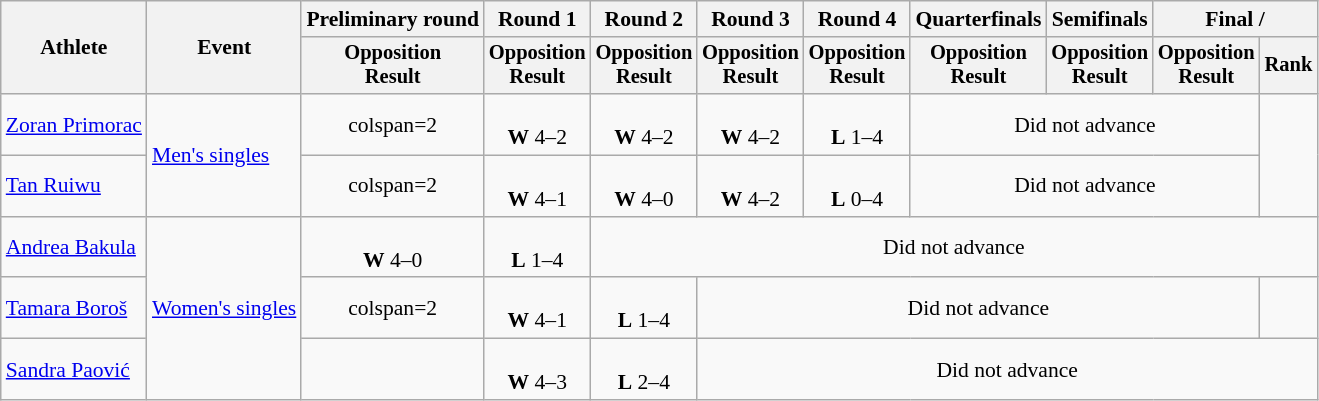<table class="wikitable" style="font-size:90%">
<tr>
<th rowspan="2">Athlete</th>
<th rowspan="2">Event</th>
<th>Preliminary round</th>
<th>Round 1</th>
<th>Round 2</th>
<th>Round 3</th>
<th>Round 4</th>
<th>Quarterfinals</th>
<th>Semifinals</th>
<th colspan=2>Final / </th>
</tr>
<tr style="font-size:95%">
<th>Opposition<br>Result</th>
<th>Opposition<br>Result</th>
<th>Opposition<br>Result</th>
<th>Opposition<br>Result</th>
<th>Opposition<br>Result</th>
<th>Opposition<br>Result</th>
<th>Opposition<br>Result</th>
<th>Opposition<br>Result</th>
<th>Rank</th>
</tr>
<tr align=center>
<td align=left><a href='#'>Zoran Primorac</a></td>
<td align=left rowspan=2><a href='#'>Men's singles</a></td>
<td>colspan=2 </td>
<td><br><strong>W</strong> 4–2</td>
<td><br><strong>W</strong> 4–2</td>
<td><br><strong>W</strong> 4–2</td>
<td><br><strong>L</strong> 1–4</td>
<td colspan=3>Did not advance</td>
</tr>
<tr align=center>
<td align=left><a href='#'>Tan Ruiwu</a></td>
<td>colspan=2 </td>
<td><br><strong>W</strong> 4–1</td>
<td><br><strong>W</strong> 4–0</td>
<td><br><strong>W</strong> 4–2</td>
<td><br><strong>L</strong> 0–4</td>
<td colspan=3>Did not advance</td>
</tr>
<tr align=center>
<td align=left><a href='#'>Andrea Bakula</a></td>
<td align=left rowspan=3><a href='#'>Women's singles</a></td>
<td><br><strong>W</strong> 4–0</td>
<td><br><strong>L</strong> 1–4</td>
<td colspan=7>Did not advance</td>
</tr>
<tr align=center>
<td align=left><a href='#'>Tamara Boroš</a></td>
<td>colspan=2 </td>
<td><br><strong>W</strong> 4–1</td>
<td><br><strong>L</strong> 1–4</td>
<td colspan=5>Did not advance</td>
</tr>
<tr align=center>
<td align=left><a href='#'>Sandra Paović</a></td>
<td></td>
<td><br><strong>W</strong> 4–3</td>
<td><br><strong>L</strong> 2–4</td>
<td colspan=6>Did not advance</td>
</tr>
</table>
